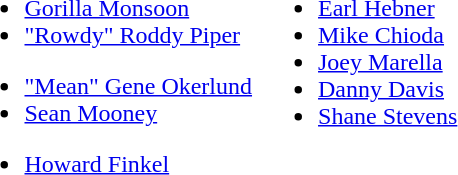<table border=0 |>
<tr>
<td valign=top><br><ul><li><a href='#'>Gorilla Monsoon</a></li><li><a href='#'>"Rowdy" Roddy Piper</a></li></ul><ul><li><a href='#'>"Mean" Gene Okerlund</a></li><li><a href='#'>Sean Mooney</a></li></ul><ul><li><a href='#'>Howard Finkel</a></li></ul></td>
<td valign=top><br><ul><li><a href='#'>Earl Hebner</a></li><li><a href='#'>Mike Chioda</a></li><li><a href='#'>Joey Marella</a></li><li><a href='#'>Danny Davis</a></li><li><a href='#'>Shane Stevens</a></li></ul></td>
</tr>
</table>
